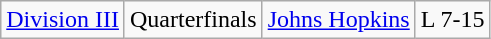<table class="wikitable">
<tr>
<td rowspan="1"><a href='#'>Division III</a></td>
<td>Quarterfinals</td>
<td><a href='#'>Johns Hopkins</a></td>
<td>L 7-15</td>
</tr>
</table>
